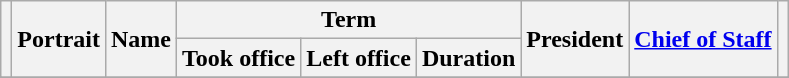<table class="wikitable sortable" style="text-align:center;">
<tr>
<th scope="col" rowspan=2></th>
<th scope="col" rowspan=2 class="unsortable">Portrait</th>
<th scope="col" rowspan=2>Name</th>
<th scope="col" colspan=3>Term</th>
<th scope="col" rowspan=2>President</th>
<th scope="col" rowspan=2><a href='#'>Chief of Staff</a></th>
<th scope="col" rowspan=2 class="unsortable"></th>
</tr>
<tr>
<th scope="col">Took office</th>
<th scope="col">Left office</th>
<th scope="col">Duration</th>
</tr>
<tr>
</tr>
<tr>
</tr>
<tr>
</tr>
<tr>
</tr>
<tr>
</tr>
<tr>
</tr>
<tr>
</tr>
<tr>
</tr>
<tr>
</tr>
<tr>
</tr>
<tr>
</tr>
<tr>
</tr>
<tr>
</tr>
<tr>
</tr>
<tr>
</tr>
<tr>
</tr>
<tr>
</tr>
<tr>
</tr>
<tr>
</tr>
<tr>
</tr>
<tr>
</tr>
<tr>
</tr>
<tr>
</tr>
<tr>
</tr>
<tr>
</tr>
<tr>
</tr>
<tr>
</tr>
<tr>
</tr>
<tr>
</tr>
<tr>
</tr>
<tr>
</tr>
<tr>
</tr>
<tr>
</tr>
<tr>
</tr>
<tr>
</tr>
<tr>
</tr>
<tr>
</tr>
<tr>
</tr>
<tr>
</tr>
<tr>
</tr>
<tr>
</tr>
<tr>
</tr>
<tr>
</tr>
<tr>
</tr>
<tr>
</tr>
<tr>
</tr>
<tr>
</tr>
<tr>
</tr>
<tr>
</tr>
<tr>
</tr>
<tr>
</tr>
<tr>
</tr>
<tr>
</tr>
<tr>
</tr>
<tr>
</tr>
<tr>
</tr>
<tr>
</tr>
</table>
